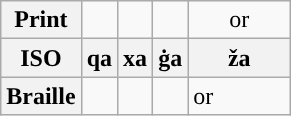<table class="wikitable">
<tr>
<th>Print</th>
<td></td>
<td></td>
<td></td>
<td>       or       </td>
</tr>
<tr>
<th>ISO</th>
<th>qa</th>
<th>xa</th>
<th>ġa</th>
<th>ža</th>
</tr>
<tr>
<th>Braille</th>
<td></td>
<td></td>
<td></td>
<td> or </td>
</tr>
</table>
